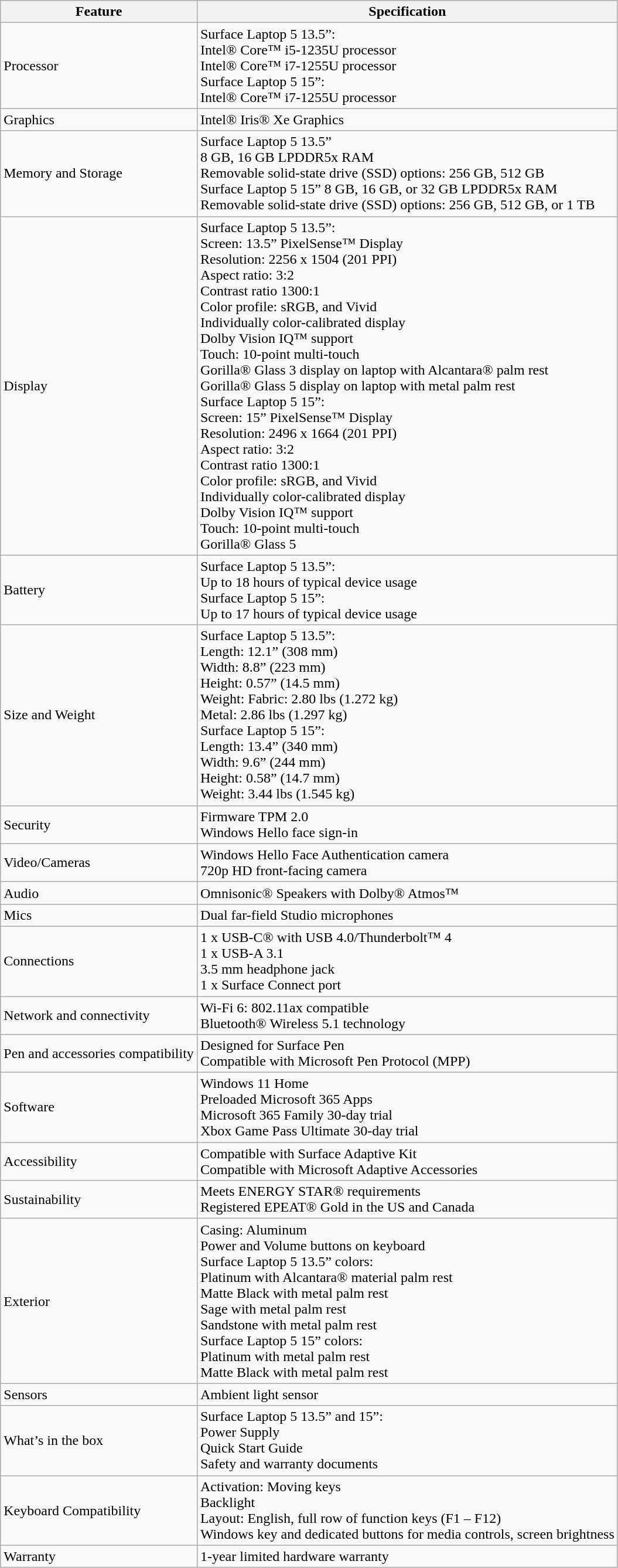<table class="wikitable">
<tr>
<th>Feature</th>
<th>Specification</th>
</tr>
<tr>
<td>Processor</td>
<td>Surface Laptop 5 13.5”:<br>Intel® Core™ i5-1235U processor<br>Intel® Core™ i7-1255U processor<br>Surface Laptop 5 15”:<br>Intel® Core™ i7-1255U processor</td>
</tr>
<tr>
<td>Graphics</td>
<td>Intel® Iris® Xe Graphics</td>
</tr>
<tr>
<td>Memory and Storage</td>
<td>Surface Laptop 5 13.5”<br>8 GB, 16 GB LPDDR5x RAM<br>Removable solid-state drive (SSD) options: 256 GB, 512 GB<br>Surface Laptop 5 15”
8 GB, 16 GB, or 32 GB LPDDR5x RAM<br>Removable solid-state drive (SSD) options: 256 GB, 512 GB, or 1 TB</td>
</tr>
<tr>
<td>Display</td>
<td>Surface Laptop 5 13.5”:<br>Screen: 13.5” PixelSense™ Display<br>Resolution: 2256 x 1504 (201 PPI)<br>Aspect ratio: 3:2<br>Contrast ratio 1300:1<br>Color profile: sRGB, and Vivid<br>Individually color-calibrated display<br>Dolby Vision IQ™ support<br>Touch: 10-point multi-touch<br>Gorilla® Glass 3 display on laptop with Alcantara® palm rest<br>Gorilla® Glass 5 display on laptop with metal palm rest<br>Surface Laptop 5 15”:<br>Screen: 15” PixelSense™ Display<br>Resolution: 2496 x 1664 (201 PPI)<br>Aspect ratio: 3:2<br>Contrast ratio 1300:1<br>Color profile: sRGB, and Vivid<br>Individually color-calibrated display<br>Dolby Vision IQ™ support<br>Touch: 10-point multi-touch<br>Gorilla® Glass 5</td>
</tr>
<tr>
<td>Battery</td>
<td>Surface Laptop 5 13.5”:<br>Up to 18 hours of typical device usage<br>Surface Laptop 5 15”:<br>Up to 17 hours of typical device usage</td>
</tr>
<tr>
<td>Size and Weight</td>
<td>Surface Laptop 5 13.5”:<br>Length: 12.1” (308 mm)<br>Width: 8.8” (223 mm)<br>Height: 0.57” (14.5 mm)<br>Weight: Fabric: 2.80 lbs (1.272 kg)<br>Metal: 2.86 lbs (1.297 kg)<br>Surface Laptop 5 15”:<br>Length: 13.4” (340 mm)<br>Width: 9.6” (244 mm)<br>Height: 0.58” (14.7 mm)<br>Weight: 3.44 lbs (1.545 kg)</td>
</tr>
<tr>
<td>Security</td>
<td>Firmware TPM 2.0<br>Windows Hello face sign-in</td>
</tr>
<tr>
<td>Video/Cameras</td>
<td>Windows Hello Face Authentication camera<br>720p HD front-facing camera</td>
</tr>
<tr>
<td>Audio</td>
<td>Omnisonic® Speakers with Dolby® Atmos™</td>
</tr>
<tr>
<td>Mics</td>
<td>Dual far-field Studio microphones</td>
</tr>
<tr>
<td>Connections</td>
<td>1 x USB-C® with USB 4.0/Thunderbolt™ 4<br>1 x USB-A 3.1<br>3.5 mm headphone jack<br>1 x Surface Connect port</td>
</tr>
<tr>
<td>Network and connectivity</td>
<td>Wi-Fi 6: 802.11ax compatible<br>Bluetooth® Wireless 5.1 technology</td>
</tr>
<tr>
<td>Pen and accessories compatibility</td>
<td>Designed for Surface Pen<br>Compatible with Microsoft Pen Protocol (MPP)</td>
</tr>
<tr>
<td>Software</td>
<td>Windows 11 Home<br>Preloaded Microsoft 365 Apps<br>Microsoft 365 Family 30-day trial<br>Xbox Game Pass Ultimate 30-day trial</td>
</tr>
<tr>
<td>Accessibility</td>
<td>Compatible with Surface Adaptive Kit<br>Compatible with Microsoft Adaptive Accessories</td>
</tr>
<tr>
<td>Sustainability</td>
<td>Meets ENERGY STAR® requirements<br>Registered EPEAT® Gold in the US and Canada</td>
</tr>
<tr>
<td>Exterior</td>
<td>Casing: Aluminum<br>Power and Volume buttons on keyboard<br>Surface Laptop 5 13.5” colors:<br>Platinum with Alcantara® material palm rest<br>Matte Black with metal palm rest<br>Sage with metal palm rest<br>Sandstone with metal palm rest<br>Surface Laptop 5 15” colors:<br>Platinum with metal palm rest<br>Matte Black with metal palm rest</td>
</tr>
<tr>
<td>Sensors</td>
<td>Ambient light sensor</td>
</tr>
<tr>
<td>What’s in the box</td>
<td>Surface Laptop 5 13.5” and 15”:<br>Power Supply<br>Quick Start Guide<br>Safety and warranty documents</td>
</tr>
<tr>
<td>Keyboard Compatibility</td>
<td>Activation: Moving keys<br>Backlight<br>Layout: English, full row of function keys (F1 – F12)<br>Windows key and dedicated buttons for media controls, screen brightness</td>
</tr>
<tr>
<td>Warranty</td>
<td>1-year limited hardware warranty</td>
</tr>
</table>
